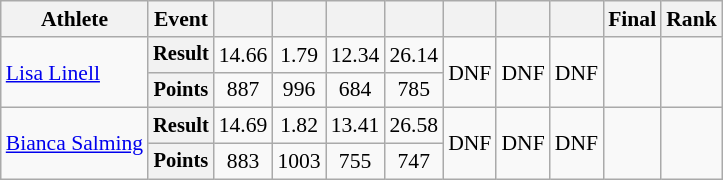<table class="wikitable" style="font-size:90%">
<tr>
<th>Athlete</th>
<th>Event</th>
<th></th>
<th></th>
<th></th>
<th></th>
<th></th>
<th></th>
<th></th>
<th>Final</th>
<th>Rank</th>
</tr>
<tr align=center>
<td rowspan=2 align=left><a href='#'>Lisa Linell</a></td>
<th style="font-size:95%">Result</th>
<td>14.66</td>
<td>1.79</td>
<td>12.34</td>
<td>26.14</td>
<td rowspan=2>DNF</td>
<td rowspan=2>DNF</td>
<td rowspan=2>DNF</td>
<td rowspan=2></td>
<td rowspan=2></td>
</tr>
<tr align=center>
<th style="font-size:95%">Points</th>
<td>887</td>
<td>996</td>
<td>684</td>
<td>785</td>
</tr>
<tr align=center>
<td rowspan=2 align=left><a href='#'>Bianca Salming</a></td>
<th style="font-size:95%">Result</th>
<td>14.69</td>
<td>1.82</td>
<td>13.41</td>
<td>26.58</td>
<td rowspan=2>DNF</td>
<td rowspan=2>DNF</td>
<td rowspan=2>DNF</td>
<td rowspan=2></td>
<td rowspan=2></td>
</tr>
<tr align=center>
<th style="font-size:95%">Points</th>
<td>883</td>
<td>1003</td>
<td>755</td>
<td>747</td>
</tr>
</table>
